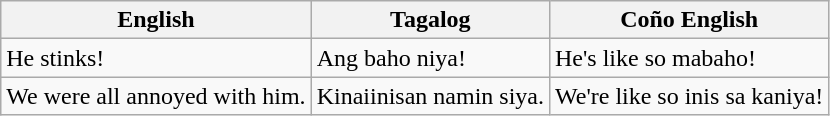<table class="wikitable">
<tr>
<th>English</th>
<th>Tagalog</th>
<th>Coño English</th>
</tr>
<tr>
<td>He stinks!</td>
<td>Ang baho niya!</td>
<td>He's like so mabaho!</td>
</tr>
<tr>
<td>We were all annoyed with him.</td>
<td>Kinaiinisan namin siya.</td>
<td>We're like so inis sa kaniya!</td>
</tr>
</table>
